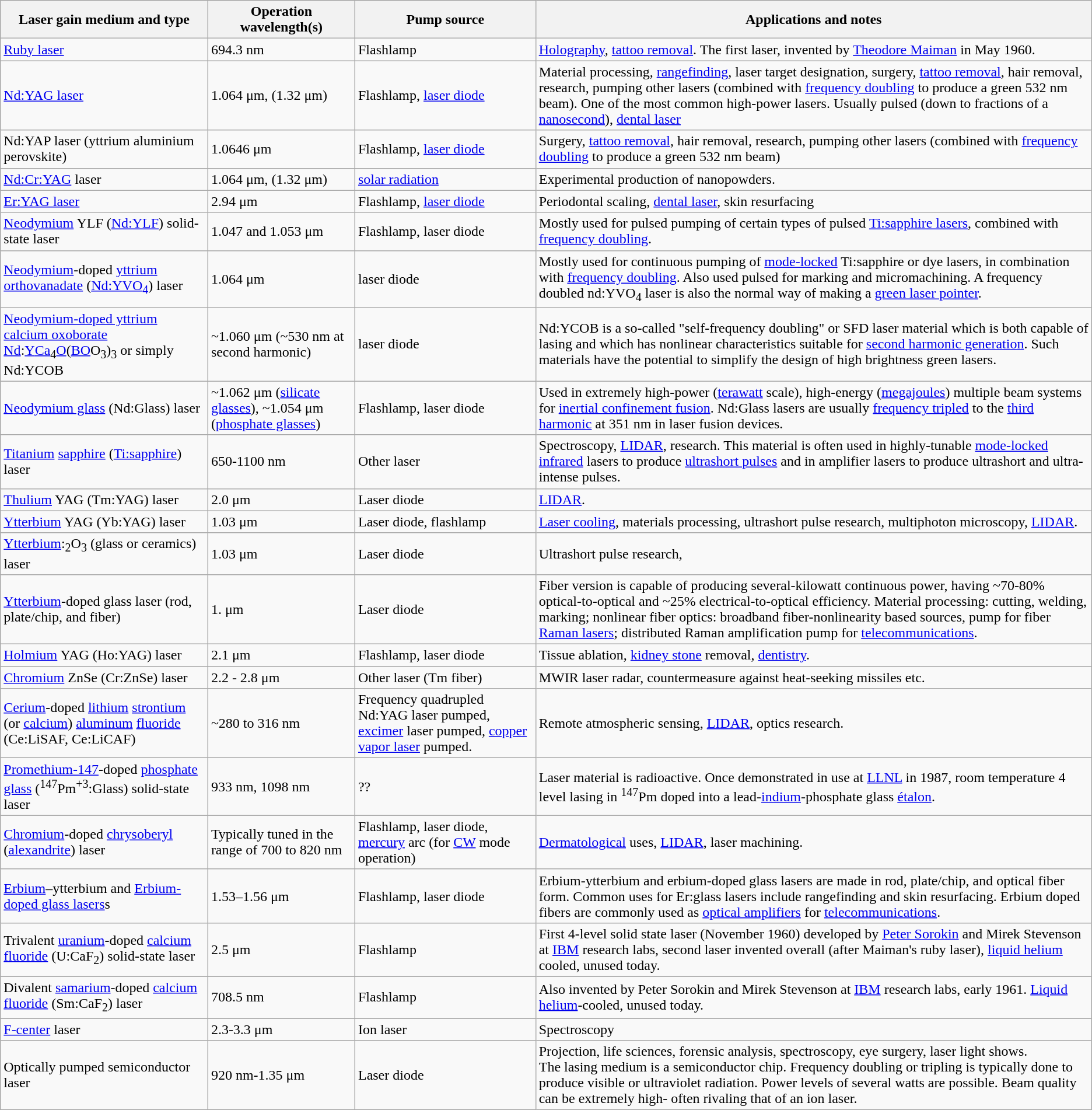<table class="wikitable sortable">
<tr>
<th>Laser gain medium and type</th>
<th class="unsortable">Operation wavelength(s)</th>
<th class="unsortable">Pump source</th>
<th class="unsortable">Applications and notes</th>
</tr>
<tr>
<td><a href='#'>Ruby laser</a></td>
<td>694.3 nm</td>
<td>Flashlamp</td>
<td><a href='#'>Holography</a>, <a href='#'>tattoo removal</a>. The first laser, invented by <a href='#'>Theodore Maiman</a> in May 1960.</td>
</tr>
<tr>
<td><a href='#'>Nd:YAG laser</a></td>
<td>1.064 μm, (1.32 μm)</td>
<td>Flashlamp, <a href='#'>laser diode</a></td>
<td>Material processing, <a href='#'>rangefinding</a>, laser target designation, surgery, <a href='#'>tattoo removal</a>, hair removal, research, pumping other lasers (combined with <a href='#'>frequency doubling</a> to produce a green 532 nm beam). One of the most common high-power lasers. Usually pulsed (down to fractions of a <a href='#'>nanosecond</a>), <a href='#'>dental laser</a></td>
</tr>
<tr>
<td>Nd:YAP laser (yttrium aluminium perovskite)</td>
<td>1.0646 μm</td>
<td>Flashlamp, <a href='#'>laser diode</a></td>
<td>Surgery, <a href='#'>tattoo removal</a>, hair removal, research, pumping other lasers (combined with <a href='#'>frequency doubling</a> to produce a green 532 nm beam)</td>
</tr>
<tr>
<td><a href='#'>Nd:Cr:YAG</a> laser</td>
<td>1.064 μm, (1.32 μm)</td>
<td><a href='#'>solar radiation</a></td>
<td>Experimental production of nanopowders.</td>
</tr>
<tr>
<td><a href='#'>Er:YAG laser</a></td>
<td>2.94 μm</td>
<td>Flashlamp, <a href='#'>laser diode</a></td>
<td>Periodontal scaling, <a href='#'>dental laser</a>, skin resurfacing</td>
</tr>
<tr>
<td><a href='#'>Neodymium</a> YLF (<a href='#'>Nd:YLF</a>) solid-state laser</td>
<td>1.047 and 1.053 μm</td>
<td>Flashlamp, laser diode</td>
<td>Mostly used for pulsed pumping of certain types of pulsed <a href='#'>Ti:sapphire lasers</a>, combined with <a href='#'>frequency doubling</a>.</td>
</tr>
<tr>
<td><a href='#'>Neodymium</a>-doped <a href='#'>yttrium orthovanadate</a> (<a href='#'>Nd:YVO<sub>4</sub></a>) laser</td>
<td>1.064 μm</td>
<td>laser diode</td>
<td>Mostly used for continuous pumping of <a href='#'>mode-locked</a> Ti:sapphire or dye lasers, in combination with <a href='#'>frequency doubling</a>. Also used pulsed for marking and micromachining. A frequency doubled nd:YVO<sub>4</sub> laser is also the normal way of making a <a href='#'>green laser pointer</a>.</td>
</tr>
<tr>
<td><a href='#'>Neodymium-doped yttrium calcium oxoborate</a> <a href='#'>Nd</a>:<a href='#'>Y</a><a href='#'>Ca</a><sub>4</sub><a href='#'>O</a>(<a href='#'>BO</a>O<sub>3</sub>)<sub>3</sub> or simply Nd:YCOB</td>
<td>~1.060 μm (~530 nm at second harmonic)</td>
<td>laser diode</td>
<td>Nd:YCOB is a so-called "self-frequency doubling" or SFD laser material which is both capable of lasing and which has nonlinear characteristics suitable for <a href='#'>second harmonic generation</a>. Such materials have the potential to simplify the design of high brightness green lasers.</td>
</tr>
<tr>
<td><a href='#'>Neodymium glass</a> (Nd:Glass) laser</td>
<td>~1.062 μm (<a href='#'>silicate glasses</a>), ~1.054 μm (<a href='#'>phosphate glasses</a>)</td>
<td>Flashlamp, laser diode</td>
<td>Used in extremely high-power (<a href='#'>terawatt</a> scale), high-energy (<a href='#'>megajoules</a>) multiple beam systems for <a href='#'>inertial confinement fusion</a>. Nd:Glass lasers are usually <a href='#'>frequency tripled</a> to the <a href='#'>third harmonic</a> at 351 nm in laser fusion devices.</td>
</tr>
<tr>
<td><a href='#'>Titanium</a> <a href='#'>sapphire</a> (<a href='#'>Ti:sapphire</a>) laser</td>
<td>650-1100 nm</td>
<td>Other laser</td>
<td>Spectroscopy, <a href='#'>LIDAR</a>, research. This material is often used in highly-tunable <a href='#'>mode-locked</a> <a href='#'>infrared</a> lasers to produce <a href='#'>ultrashort pulses</a> and in amplifier lasers to produce ultrashort and ultra-intense pulses.</td>
</tr>
<tr>
<td><a href='#'>Thulium</a> YAG (Tm:YAG) laser</td>
<td>2.0 μm</td>
<td>Laser diode</td>
<td><a href='#'>LIDAR</a>.</td>
</tr>
<tr>
<td><a href='#'>Ytterbium</a> YAG (Yb:YAG) laser</td>
<td>1.03 μm</td>
<td>Laser diode, flashlamp</td>
<td><a href='#'>Laser cooling</a>, materials processing, ultrashort pulse research, multiphoton microscopy, <a href='#'>LIDAR</a>.</td>
</tr>
<tr>
<td><a href='#'>Ytterbium</a>:<sub>2</sub>O<sub>3</sub> (glass or ceramics) laser</td>
<td>1.03 μm</td>
<td>Laser diode</td>
<td>Ultrashort pulse research, </td>
</tr>
<tr>
<td><a href='#'>Ytterbium</a>-doped glass laser (rod, plate/chip, and fiber)</td>
<td>1. μm</td>
<td>Laser diode</td>
<td>Fiber version is capable of producing several-kilowatt continuous power, having ~70-80% optical-to-optical and ~25% electrical-to-optical efficiency. Material processing: cutting, welding, marking; nonlinear fiber optics: broadband fiber-nonlinearity based sources, pump for fiber <a href='#'>Raman lasers</a>; distributed Raman amplification pump for <a href='#'>telecommunications</a>.</td>
</tr>
<tr>
<td><a href='#'>Holmium</a> YAG (Ho:YAG) laser</td>
<td>2.1 μm</td>
<td>Flashlamp, laser diode</td>
<td>Tissue ablation, <a href='#'>kidney stone</a> removal, <a href='#'>dentistry</a>.</td>
</tr>
<tr>
<td><a href='#'>Chromium</a> ZnSe (Cr:ZnSe) laser</td>
<td>2.2 - 2.8 μm</td>
<td>Other laser (Tm fiber)</td>
<td>MWIR laser radar, countermeasure against heat-seeking missiles etc.</td>
</tr>
<tr>
<td><a href='#'>Cerium</a>-doped <a href='#'>lithium</a> <a href='#'>strontium</a> (or <a href='#'>calcium</a>) <a href='#'>aluminum</a> <a href='#'>fluoride</a> (Ce:LiSAF, Ce:LiCAF)</td>
<td>~280 to 316 nm</td>
<td>Frequency quadrupled Nd:YAG laser pumped, <a href='#'>excimer</a> laser pumped, <a href='#'>copper vapor laser</a> pumped.</td>
<td>Remote atmospheric sensing, <a href='#'>LIDAR</a>, optics research.</td>
</tr>
<tr>
<td><a href='#'>Promethium-147</a>-doped <a href='#'>phosphate glass</a> (<sup>147</sup>Pm<sup>+3</sup>:Glass) solid-state laser</td>
<td>933 nm, 1098 nm</td>
<td>??</td>
<td>Laser material is radioactive. Once demonstrated in use at <a href='#'>LLNL</a> in 1987, room temperature 4 level lasing in <sup>147</sup>Pm doped into a lead-<a href='#'>indium</a>-phosphate glass <a href='#'>étalon</a>.</td>
</tr>
<tr>
<td><a href='#'>Chromium</a>-doped <a href='#'>chrysoberyl</a> (<a href='#'>alexandrite</a>) laser</td>
<td>Typically tuned in the range of 700 to 820 nm</td>
<td>Flashlamp, laser diode, <a href='#'>mercury</a> arc (for <a href='#'>CW</a> mode operation)</td>
<td><a href='#'>Dermatological</a> uses, <a href='#'>LIDAR</a>, laser machining.</td>
</tr>
<tr>
<td><a href='#'>Erbium</a>–ytterbium and <a href='#'>Erbium-doped glass lasers</a>s</td>
<td>1.53–1.56 μm</td>
<td>Flashlamp, laser diode</td>
<td>Erbium-ytterbium and erbium-doped glass lasers are made in rod, plate/chip, and optical fiber form. Common uses for Er:glass lasers include rangefinding and skin resurfacing. Erbium doped fibers are commonly used as <a href='#'>optical amplifiers</a> for <a href='#'>telecommunications</a>.</td>
</tr>
<tr>
<td>Trivalent <a href='#'>uranium</a>-doped <a href='#'>calcium fluoride</a> (U:CaF<sub>2</sub>) solid-state laser</td>
<td>2.5 μm</td>
<td>Flashlamp</td>
<td>First 4-level solid state laser (November 1960) developed by <a href='#'>Peter Sorokin</a> and Mirek Stevenson at <a href='#'>IBM</a> research labs, second laser invented overall (after Maiman's ruby laser), <a href='#'>liquid helium</a> cooled, unused today. </td>
</tr>
<tr>
<td>Divalent <a href='#'>samarium</a>-doped <a href='#'>calcium fluoride</a> (Sm:CaF<sub>2</sub>) laser</td>
<td>708.5 nm</td>
<td>Flashlamp</td>
<td>Also invented by Peter Sorokin and Mirek Stevenson at <a href='#'>IBM</a> research labs, early 1961. <a href='#'>Liquid helium</a>-cooled, unused today. </td>
</tr>
<tr>
<td><a href='#'>F-center</a> laser</td>
<td>2.3-3.3 μm</td>
<td>Ion laser</td>
<td>Spectroscopy</td>
</tr>
<tr>
<td>Optically pumped semiconductor laser</td>
<td>920 nm-1.35 μm</td>
<td>Laser diode</td>
<td>Projection, life sciences, forensic analysis, spectroscopy, eye surgery, laser light shows.<br>The lasing medium is a semiconductor chip.  Frequency doubling or tripling is typically done to produce visible or ultraviolet radiation.  Power levels of several watts are possible.  Beam quality can be extremely high- often rivaling that of an ion laser.</td>
</tr>
</table>
